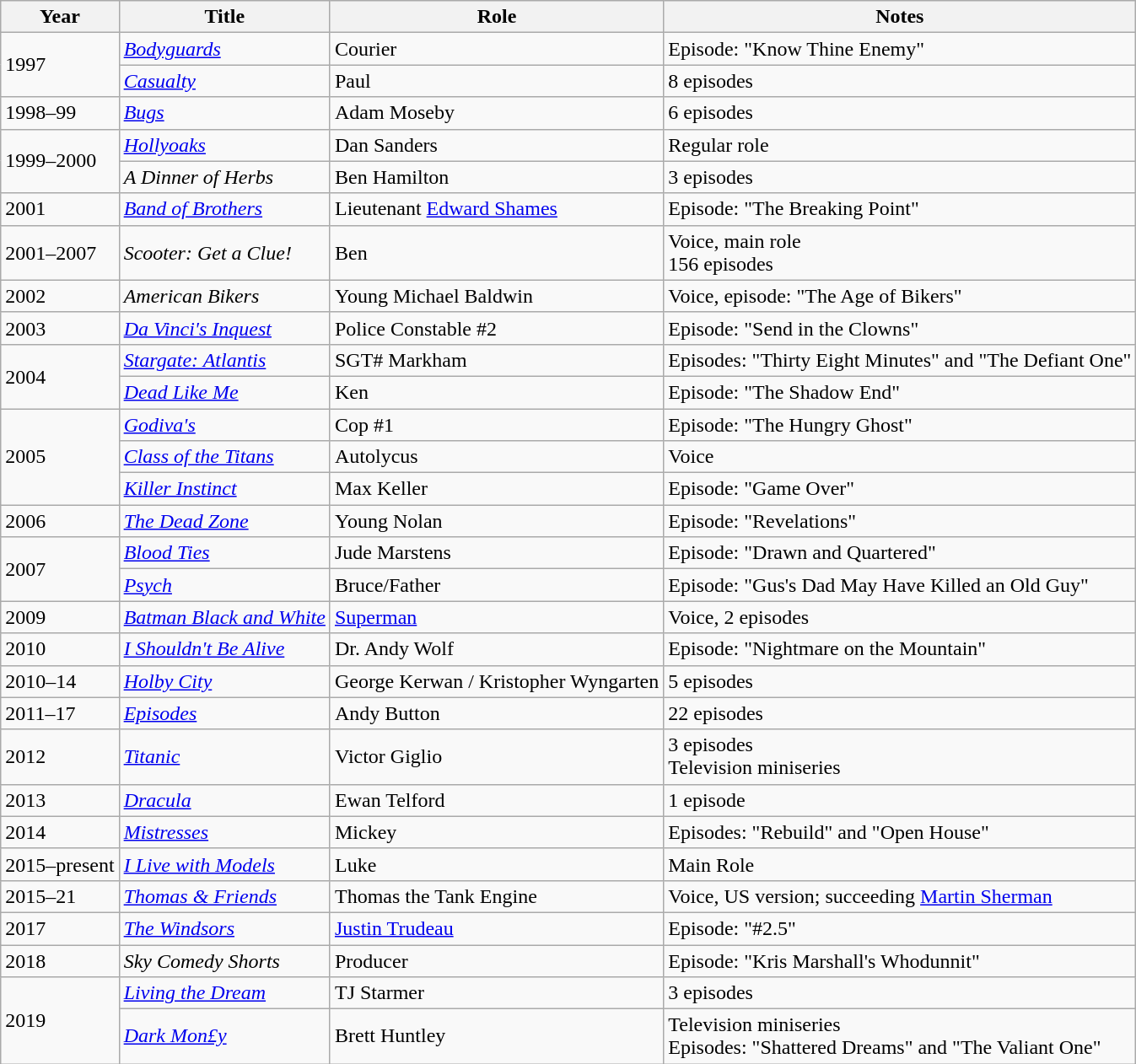<table class="wikitable sortable">
<tr>
<th>Year</th>
<th>Title</th>
<th>Role</th>
<th class="unsortable">Notes</th>
</tr>
<tr>
<td rowspan="2">1997</td>
<td><em><a href='#'>Bodyguards</a></em></td>
<td>Courier</td>
<td>Episode: "Know Thine Enemy"</td>
</tr>
<tr>
<td><em><a href='#'>Casualty</a></em></td>
<td>Paul</td>
<td>8 episodes</td>
</tr>
<tr>
<td>1998–99</td>
<td><em><a href='#'>Bugs</a></em></td>
<td>Adam Moseby</td>
<td>6 episodes</td>
</tr>
<tr>
<td rowspan="2">1999–2000</td>
<td><em><a href='#'>Hollyoaks</a></em></td>
<td>Dan Sanders</td>
<td>Regular role</td>
</tr>
<tr>
<td data-sort-value="Dinner of Herbs, A"><em>A Dinner of Herbs</em></td>
<td>Ben Hamilton</td>
<td>3 episodes</td>
</tr>
<tr>
<td>2001</td>
<td><em><a href='#'>Band of Brothers</a></em></td>
<td>Lieutenant <a href='#'>Edward Shames</a></td>
<td>Episode: "The Breaking Point"</td>
</tr>
<tr>
<td>2001–2007</td>
<td><em>Scooter: Get a Clue!</em></td>
<td>Ben</td>
<td>Voice, main role<br>156 episodes</td>
</tr>
<tr>
<td>2002</td>
<td><em>American Bikers</em></td>
<td>Young Michael Baldwin</td>
<td>Voice, episode: "The Age of Bikers"</td>
</tr>
<tr>
<td>2003</td>
<td><em><a href='#'>Da Vinci's Inquest</a></em></td>
<td>Police Constable #2</td>
<td>Episode: "Send in the Clowns"</td>
</tr>
<tr>
<td rowspan="2">2004</td>
<td><em><a href='#'>Stargate: Atlantis</a></em></td>
<td>SGT# Markham</td>
<td>Episodes: "Thirty Eight Minutes" and "The Defiant One"</td>
</tr>
<tr>
<td><em><a href='#'>Dead Like Me</a></em></td>
<td>Ken</td>
<td>Episode: "The Shadow End"</td>
</tr>
<tr>
<td rowspan="3">2005</td>
<td><em><a href='#'>Godiva's</a></em></td>
<td>Cop #1</td>
<td>Episode: "The Hungry Ghost"</td>
</tr>
<tr>
<td><em><a href='#'>Class of the Titans</a></em></td>
<td>Autolycus</td>
<td>Voice</td>
</tr>
<tr>
<td><em><a href='#'>Killer Instinct</a></em></td>
<td>Max Keller</td>
<td>Episode: "Game Over"</td>
</tr>
<tr>
<td>2006</td>
<td data-sort-value="Dead Zone, The"><em><a href='#'>The Dead Zone</a></em></td>
<td>Young Nolan</td>
<td>Episode: "Revelations"</td>
</tr>
<tr>
<td rowspan="2">2007</td>
<td><em><a href='#'>Blood Ties</a></em></td>
<td>Jude Marstens</td>
<td>Episode: "Drawn and Quartered"</td>
</tr>
<tr>
<td><em><a href='#'>Psych</a></em></td>
<td>Bruce/Father</td>
<td>Episode: "Gus's Dad May Have Killed an Old Guy"</td>
</tr>
<tr>
<td>2009</td>
<td><em><a href='#'>Batman Black and White</a></em></td>
<td><a href='#'>Superman</a></td>
<td>Voice, 2 episodes</td>
</tr>
<tr>
<td>2010</td>
<td><em><a href='#'>I Shouldn't Be Alive</a></em></td>
<td>Dr. Andy Wolf</td>
<td>Episode: "Nightmare on the Mountain"</td>
</tr>
<tr>
<td>2010–14</td>
<td><em><a href='#'>Holby City</a></em></td>
<td>George Kerwan / Kristopher Wyngarten</td>
<td>5 episodes</td>
</tr>
<tr>
<td>2011–17</td>
<td><em><a href='#'>Episodes</a></em></td>
<td>Andy Button</td>
<td>22 episodes</td>
</tr>
<tr>
<td>2012</td>
<td><em><a href='#'>Titanic</a></em></td>
<td>Victor Giglio</td>
<td>3 episodes<br>Television miniseries</td>
</tr>
<tr>
<td>2013</td>
<td><em><a href='#'>Dracula</a></em></td>
<td>Ewan Telford</td>
<td>1 episode</td>
</tr>
<tr>
<td>2014</td>
<td><em><a href='#'>Mistresses</a></em></td>
<td>Mickey</td>
<td>Episodes: "Rebuild" and "Open House"</td>
</tr>
<tr>
<td>2015–present</td>
<td><em><a href='#'>I Live with Models</a></em></td>
<td>Luke</td>
<td>Main Role</td>
</tr>
<tr>
<td>2015–21</td>
<td><em><a href='#'>Thomas & Friends</a></em></td>
<td>Thomas the Tank Engine</td>
<td>Voice, US version; succeeding <a href='#'>Martin Sherman</a></td>
</tr>
<tr>
<td>2017</td>
<td data-sort-value="Windsors, The"><em><a href='#'>The Windsors</a></em></td>
<td><a href='#'>Justin Trudeau</a></td>
<td>Episode: "#2.5"</td>
</tr>
<tr>
<td>2018</td>
<td><em>Sky Comedy Shorts</em></td>
<td>Producer</td>
<td>Episode: "Kris Marshall's Whodunnit"</td>
</tr>
<tr>
<td rowspan="2">2019</td>
<td><em><a href='#'>Living the Dream</a></em></td>
<td>TJ Starmer</td>
<td>3 episodes</td>
</tr>
<tr>
<td><em><a href='#'>Dark Mon£y</a></em></td>
<td>Brett Huntley</td>
<td>Television miniseries<br>Episodes: "Shattered Dreams" and "The Valiant One"</td>
</tr>
</table>
